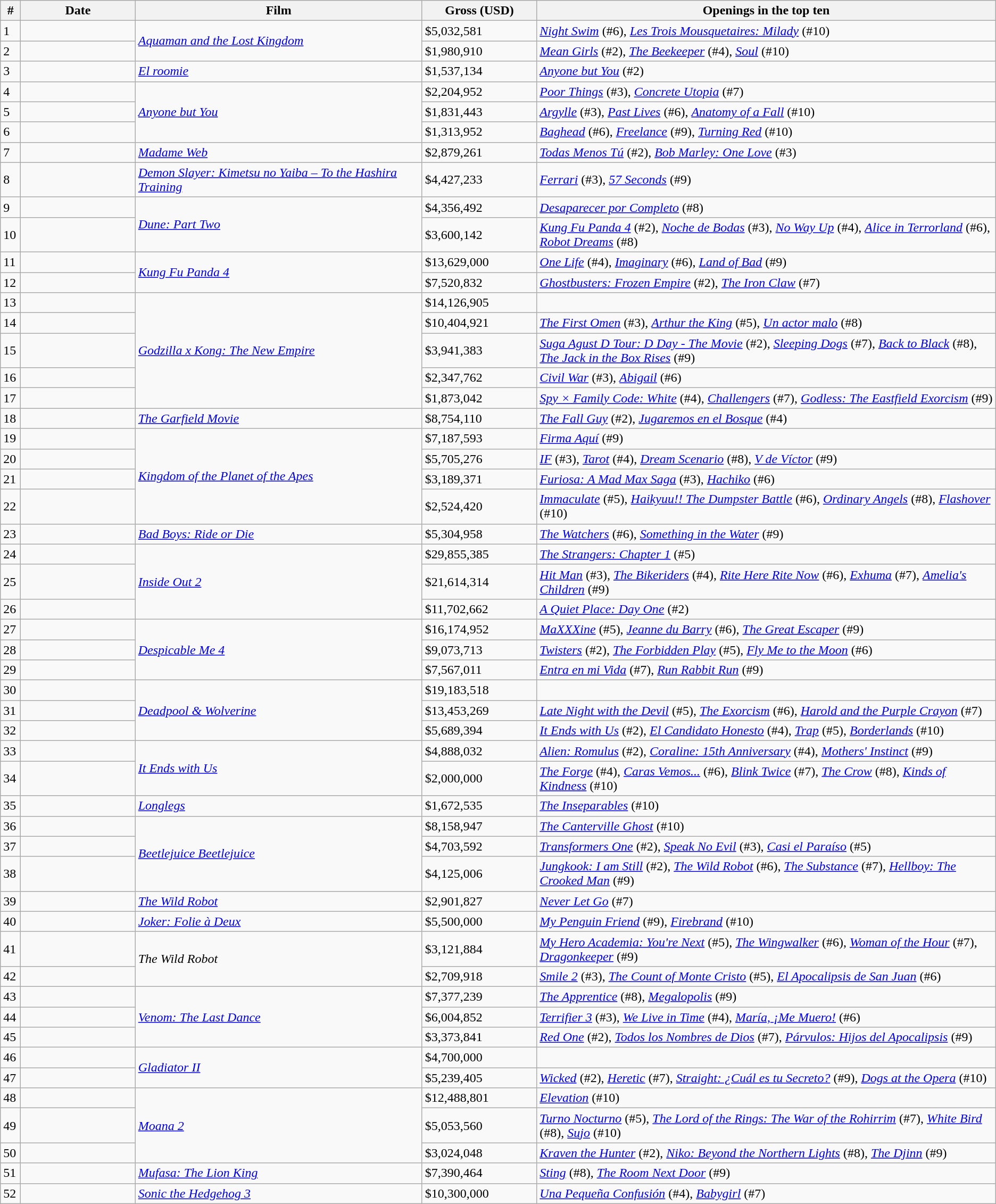<table class="wikitable sortable">
<tr>
<th style="width:1%;">#</th>
<th style="width:10%;">Date</th>
<th style="width:25%;">Film</th>
<th style="width:10%;">Gross (USD)</th>
<th style="width:40%;">Openings in the top ten</th>
</tr>
<tr>
<td>1</td>
<td></td>
<td rowspan="2"><em><a href='#'>Aquaman and the Lost Kingdom</a></em></td>
<td>$5,032,581</td>
<td><em><a href='#'>Night Swim</a></em> (#6), <em><a href='#'>Les Trois Mousquetaires: Milady</a></em> (#10)</td>
</tr>
<tr>
<td>2</td>
<td></td>
<td>$1,980,910</td>
<td><em><a href='#'>Mean Girls</a></em> (#2), <em><a href='#'>The Beekeeper</a></em> (#4), <em><a href='#'>Soul</a></em> (#10)</td>
</tr>
<tr>
<td>3</td>
<td></td>
<td><em><a href='#'>El roomie</a></em></td>
<td>$1,537,134</td>
<td><em><a href='#'>Anyone but You</a></em> (#2)</td>
</tr>
<tr>
<td>4</td>
<td></td>
<td rowspan="3"><em><a href='#'>Anyone but You</a></em></td>
<td>$2,204,952</td>
<td><em><a href='#'>Poor Things</a></em> (#3), <em><a href='#'>Concrete Utopia</a></em> (#7)</td>
</tr>
<tr>
<td>5</td>
<td></td>
<td>$1,831,443</td>
<td><em><a href='#'>Argylle</a></em> (#3), <em><a href='#'>Past Lives</a></em> (#6), <em><a href='#'>Anatomy of a Fall</a></em> (#10)</td>
</tr>
<tr>
<td>6</td>
<td></td>
<td>$1,313,952</td>
<td><em><a href='#'>Baghead</a></em> (#6), <em><a href='#'>Freelance</a></em> (#9), <em><a href='#'>Turning Red</a></em> (#10)</td>
</tr>
<tr>
<td>7</td>
<td></td>
<td><em><a href='#'>Madame Web</a></em></td>
<td>$2,879,261</td>
<td><em><a href='#'>Todas Menos Tú</a></em> (#2), <em><a href='#'>Bob Marley: One Love</a></em> (#3)</td>
</tr>
<tr>
<td>8</td>
<td></td>
<td><em><a href='#'>Demon Slayer: Kimetsu no Yaiba – To the Hashira Training</a></em></td>
<td>$4,427,233</td>
<td><em><a href='#'>Ferrari</a></em> (#3), <em><a href='#'>57 Seconds</a></em> (#9)</td>
</tr>
<tr>
<td>9</td>
<td></td>
<td rowspan="2"><em><a href='#'>Dune: Part Two</a></em></td>
<td>$4,356,492</td>
<td><em><a href='#'>Desaparecer por Completo</a></em> (#8)</td>
</tr>
<tr>
<td>10</td>
<td></td>
<td>$3,600,142</td>
<td><em><a href='#'>Kung Fu Panda 4</a></em> (#2), <em><a href='#'>Noche de Bodas</a></em> (#3), <em><a href='#'>No Way Up</a></em> (#4), <em><a href='#'>Alice in Terrorland</a></em> (#6), <em><a href='#'>Robot Dreams</a></em> (#8)</td>
</tr>
<tr>
<td>11</td>
<td></td>
<td rowspan="2"><em><a href='#'>Kung Fu Panda 4</a></em></td>
<td>$13,629,000</td>
<td><em><a href='#'>One Life</a></em> (#4), <em><a href='#'>Imaginary</a></em> (#6), <em><a href='#'>Land of Bad</a></em> (#9)</td>
</tr>
<tr>
<td>12</td>
<td></td>
<td>$7,520,832</td>
<td><em><a href='#'>Ghostbusters: Frozen Empire</a></em> (#2), <em><a href='#'>The Iron Claw</a></em> (#7)</td>
</tr>
<tr>
<td>13</td>
<td></td>
<td rowspan="5"><em><a href='#'>Godzilla x Kong: The New Empire</a></em></td>
<td>$14,126,905</td>
<td></td>
</tr>
<tr>
<td>14</td>
<td></td>
<td>$10,404,921</td>
<td><em><a href='#'>The First Omen</a></em> (#3), <em><a href='#'>Arthur the King</a></em> (#5), <em><a href='#'>Un actor malo</a></em> (#8)</td>
</tr>
<tr>
<td>15</td>
<td></td>
<td>$3,941,383</td>
<td><em><a href='#'>Suga Agust D Tour: D Day - The Movie</a></em> (#2), <em><a href='#'>Sleeping Dogs</a></em> (#7), <em><a href='#'>Back to Black</a></em> (#8), <em><a href='#'>The Jack in the Box Rises</a></em> (#9)</td>
</tr>
<tr>
<td>16</td>
<td></td>
<td>$2,347,762</td>
<td><em><a href='#'>Civil War</a></em> (#3), <em><a href='#'>Abigail</a></em> (#6)</td>
</tr>
<tr>
<td>17</td>
<td></td>
<td>$1,873,042</td>
<td><em><a href='#'>Spy × Family Code: White</a></em> (#4), <em><a href='#'>Challengers</a></em> (#7), <em><a href='#'>Godless: The Eastfield Exorcism</a></em> (#9)</td>
</tr>
<tr>
<td>18</td>
<td></td>
<td><em><a href='#'>The Garfield Movie</a></em></td>
<td>$8,754,110</td>
<td><em><a href='#'>The Fall Guy</a></em> (#2), <em><a href='#'>Jugaremos en el Bosque</a></em> (#4)</td>
</tr>
<tr>
<td>19</td>
<td></td>
<td rowspan="4"><em><a href='#'>Kingdom of the Planet of the Apes</a></em></td>
<td>$7,187,593</td>
<td><em><a href='#'>Firma Aquí</a></em> (#9)</td>
</tr>
<tr>
<td>20</td>
<td></td>
<td>$5,705,276</td>
<td><em><a href='#'>IF</a></em> (#3), <em><a href='#'>Tarot</a></em> (#4), <em><a href='#'>Dream Scenario</a></em> (#8), <em><a href='#'>V de Víctor</a></em> (#9)</td>
</tr>
<tr>
<td>21</td>
<td></td>
<td>$3,189,371</td>
<td><em><a href='#'>Furiosa: A Mad Max Saga</a></em> (#3), <em><a href='#'>Hachiko</a></em> (#6)</td>
</tr>
<tr>
<td>22</td>
<td></td>
<td>$2,524,420</td>
<td><em><a href='#'>Immaculate</a></em> (#5), <em><a href='#'>Haikyuu!! The Dumpster Battle</a></em> (#6), <em><a href='#'>Ordinary Angels</a></em> (#8), <em><a href='#'>Flashover</a></em> (#10)</td>
</tr>
<tr>
<td>23</td>
<td></td>
<td><em><a href='#'>Bad Boys: Ride or Die</a></em></td>
<td>$5,304,958</td>
<td><em><a href='#'>The Watchers</a></em> (#6), <em><a href='#'>Something in the Water</a></em> (#9)</td>
</tr>
<tr>
<td>24</td>
<td></td>
<td rowspan="3"><em><a href='#'>Inside Out 2</a></em></td>
<td>$29,855,385</td>
<td><em><a href='#'>The Strangers: Chapter 1</a></em> (#5)</td>
</tr>
<tr>
<td>25</td>
<td></td>
<td>$21,614,314</td>
<td><em><a href='#'>Hit Man</a></em> (#3), <em><a href='#'>The Bikeriders</a></em> (#4), <em><a href='#'>Rite Here Rite Now</a></em> (#6), <em><a href='#'>Exhuma</a></em> (#7), <em><a href='#'>Amelia's Children</a></em> (#9)</td>
</tr>
<tr>
<td>26</td>
<td></td>
<td>$11,702,662</td>
<td><em><a href='#'>A Quiet Place: Day One</a></em> (#2)</td>
</tr>
<tr>
<td>27</td>
<td></td>
<td rowspan="3"><em><a href='#'>Despicable Me 4</a></em></td>
<td>$16,174,952</td>
<td><em><a href='#'>MaXXXine</a></em> (#5), <em><a href='#'>Jeanne du Barry</a></em> (#6), <em><a href='#'>The Great Escaper</a></em> (#9)</td>
</tr>
<tr>
<td>28</td>
<td></td>
<td>$9,073,713</td>
<td><em><a href='#'>Twisters</a></em> (#2), <em><a href='#'>The Forbidden Play</a></em> (#5), <em><a href='#'>Fly Me to the Moon</a></em> (#6)</td>
</tr>
<tr>
<td>29</td>
<td></td>
<td>$7,567,011</td>
<td><em><a href='#'>Entra en mi Vida</a></em> (#7), <em><a href='#'>Run Rabbit Run</a></em> (#9)</td>
</tr>
<tr>
<td>30</td>
<td></td>
<td rowspan="3"><em><a href='#'>Deadpool & Wolverine</a></em></td>
<td>$19,183,518</td>
<td></td>
</tr>
<tr>
<td>31</td>
<td></td>
<td>$13,453,269</td>
<td><em><a href='#'>Late Night with the Devil</a></em> (#5), <em><a href='#'>The Exorcism</a></em> (#6), <em><a href='#'>Harold and the Purple Crayon</a></em> (#7)</td>
</tr>
<tr>
<td>32</td>
<td></td>
<td>$5,689,394</td>
<td><em><a href='#'>It Ends with Us</a></em> (#2), <em><a href='#'>El Candidato Honesto</a></em> (#4), <em><a href='#'>Trap</a></em> (#5), <em><a href='#'>Borderlands</a></em> (#10)</td>
</tr>
<tr>
<td>33</td>
<td></td>
<td rowspan="2"><em><a href='#'>It Ends with Us</a></em></td>
<td>$4,888,032</td>
<td><em><a href='#'>Alien: Romulus</a></em> (#2), <em><a href='#'>Coraline: 15th Anniversary</a></em> (#4), <em><a href='#'>Mothers' Instinct</a></em> (#9)</td>
</tr>
<tr>
<td>34</td>
<td></td>
<td>$2,000,000</td>
<td><em><a href='#'>The Forge</a></em> (#4), <em><a href='#'>Caras Vemos...</a></em> (#6), <em><a href='#'>Blink Twice</a></em> (#7), <em><a href='#'>The Crow</a></em> (#8), <em><a href='#'>Kinds of Kindness</a></em> (#10)</td>
</tr>
<tr>
<td>35</td>
<td></td>
<td><em><a href='#'>Longlegs</a></em></td>
<td>$1,672,535</td>
<td><em><a href='#'>The Inseparables</a></em> (#10)</td>
</tr>
<tr>
<td>36</td>
<td></td>
<td rowspan="3"><em><a href='#'>Beetlejuice Beetlejuice</a></em></td>
<td>$8,158,947</td>
<td><em><a href='#'>The Canterville Ghost</a></em> (#10)</td>
</tr>
<tr>
<td>37</td>
<td></td>
<td>$4,703,592</td>
<td><em><a href='#'>Transformers One</a></em> (#2), <em><a href='#'>Speak No Evil</a></em> (#3), <em><a href='#'>Casi el Paraíso</a></em> (#5)</td>
</tr>
<tr>
<td>38</td>
<td></td>
<td>$4,125,006</td>
<td><em><a href='#'>Jungkook: I am Still</a></em> (#2), <em><a href='#'>The Wild Robot</a></em> (#6), <em><a href='#'>The Substance</a></em> (#7), <em><a href='#'>Hellboy: The Crooked Man</a></em> (#9)</td>
</tr>
<tr>
<td>39</td>
<td></td>
<td><em><a href='#'>The Wild Robot</a></em></td>
<td>$2,901,827</td>
<td><em><a href='#'>Never Let Go</a></em> (#7)</td>
</tr>
<tr>
<td>40</td>
<td></td>
<td><em><a href='#'>Joker: Folie à Deux</a></em></td>
<td>$5,500,000</td>
<td><em><a href='#'>My Penguin Friend</a></em> (#9), <em><a href='#'>Firebrand</a></em> (#10)</td>
</tr>
<tr>
<td>41</td>
<td></td>
<td rowspan="2"><em>The Wild Robot</em></td>
<td>$3,121,884</td>
<td><em><a href='#'>My Hero Academia: You're Next</a></em> (#5), <em><a href='#'>The Wingwalker</a></em> (#6), <em><a href='#'>Woman of the Hour</a></em> (#7), <em><a href='#'>Dragonkeeper</a></em> (#9)</td>
</tr>
<tr>
<td>42</td>
<td></td>
<td>$2,709,918</td>
<td><em><a href='#'>Smile 2</a></em> (#3), <em><a href='#'>The Count of Monte Cristo</a></em> (#5), <em><a href='#'>El Apocalipsis de San Juan</a></em> (#6)</td>
</tr>
<tr>
<td>43</td>
<td></td>
<td rowspan="3"><em><a href='#'>Venom: The Last Dance</a></em></td>
<td>$7,377,239</td>
<td><em><a href='#'>The Apprentice</a></em> (#8), <em><a href='#'>Megalopolis</a></em> (#9)</td>
</tr>
<tr>
<td>44</td>
<td></td>
<td>$6,004,852</td>
<td><em><a href='#'>Terrifier 3</a></em> (#3), <em><a href='#'>We Live in Time</a></em> (#4), <em><a href='#'>María, ¡Me Muero!</a></em> (#6)</td>
</tr>
<tr>
<td>45</td>
<td></td>
<td>$3,373,841</td>
<td><em><a href='#'>Red One</a></em> (#2), <em><a href='#'>Todos los Nombres de Dios</a></em> (#7), <em><a href='#'>Párvulos: Hijos del Apocalipsis</a></em> (#9)</td>
</tr>
<tr>
<td>46</td>
<td></td>
<td rowspan="2"><em><a href='#'>Gladiator II</a></em></td>
<td>$4,700,000</td>
<td></td>
</tr>
<tr>
<td>47</td>
<td></td>
<td>$5,239,405</td>
<td><em><a href='#'>Wicked</a></em> (#2), <em><a href='#'>Heretic</a></em> (#7), <em><a href='#'>Straight: ¿Cuál es tu Secreto?</a></em> (#9), <em><a href='#'>Dogs at the Opera</a></em> (#10)</td>
</tr>
<tr>
<td>48</td>
<td></td>
<td rowspan="3"><em><a href='#'>Moana 2</a></em></td>
<td>$12,488,801</td>
<td><em><a href='#'>Elevation</a></em> (#10)</td>
</tr>
<tr>
<td>49</td>
<td></td>
<td>$5,053,560</td>
<td><em><a href='#'>Turno Nocturno</a></em> (#5), <em><a href='#'>The Lord of the Rings: The War of the Rohirrim</a></em> (#7), <em><a href='#'>White Bird</a></em> (#8), <em><a href='#'>Sujo</a></em> (#10)</td>
</tr>
<tr>
<td>50</td>
<td></td>
<td>$3,024,048</td>
<td><em><a href='#'>Kraven the Hunter</a></em> (#2), <em><a href='#'>Niko: Beyond the Northern Lights</a></em> (#8), <em><a href='#'>The Djinn</a></em> (#9)</td>
</tr>
<tr>
<td>51</td>
<td></td>
<td><em><a href='#'>Mufasa: The Lion King</a></em></td>
<td>$7,390,464</td>
<td><em><a href='#'>Sting</a></em> (#8), <em><a href='#'>The Room Next Door</a></em> (#9)</td>
</tr>
<tr>
<td>52</td>
<td></td>
<td><em><a href='#'>Sonic the Hedgehog 3</a></em></td>
<td>$10,300,000</td>
<td><em><a href='#'>Una Pequeña Confusión</a></em> (#4), <em><a href='#'>Babygirl</a></em> (#7)</td>
</tr>
</table>
